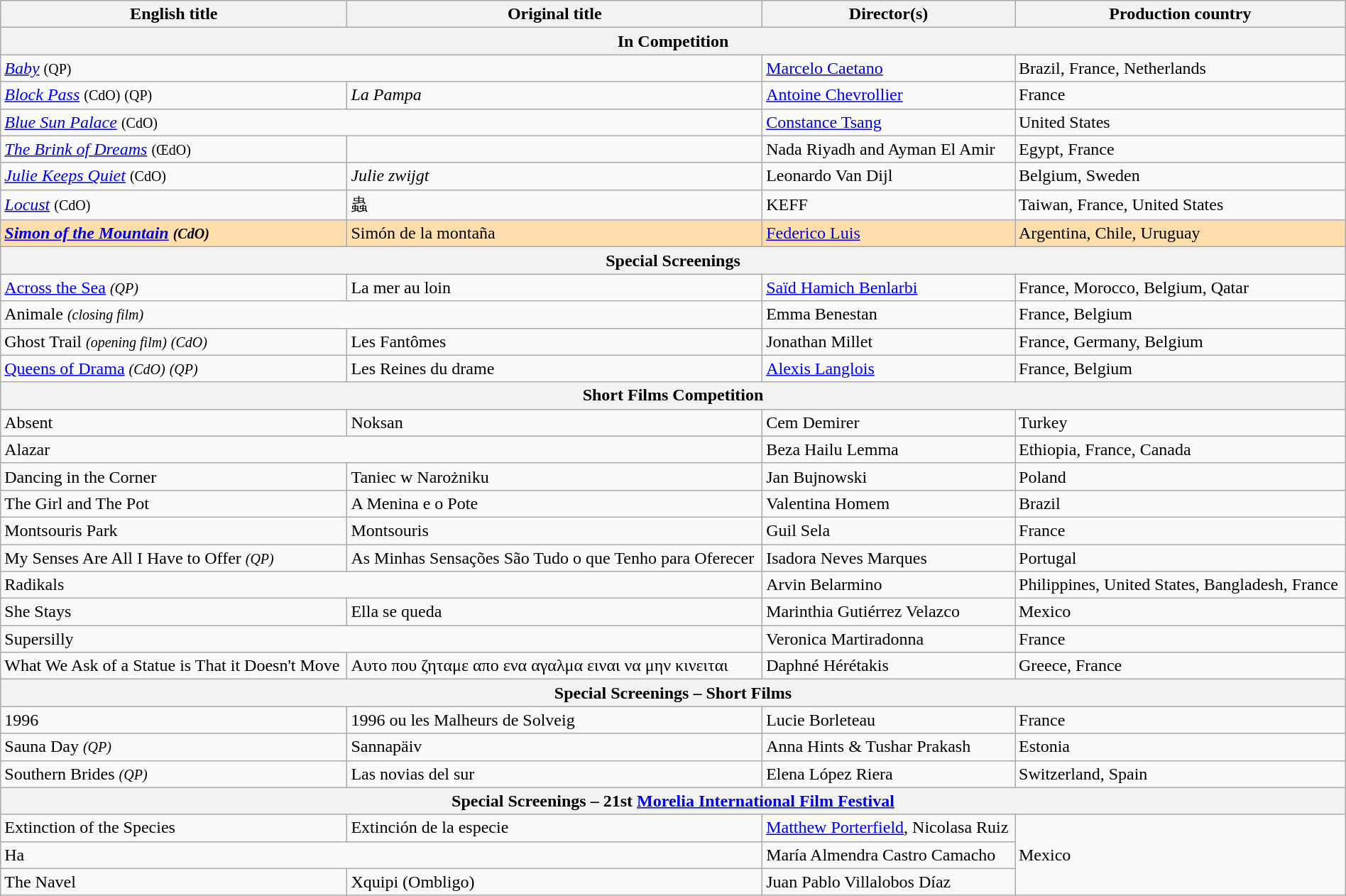<table class="wikitable" style="width:100%; margin-bottom:4px">
<tr>
<th scope="col">English title</th>
<th scope="col">Original title</th>
<th scope="col">Director(s)</th>
<th scope="col">Production country</th>
</tr>
<tr>
<th colspan="4">In Competition</th>
</tr>
<tr>
<td colspan="2"><em><a href='#'>Baby</a></em> <small>(QP)</small></td>
<td><a href='#'>Marcelo Caetano</a></td>
<td>Brazil, France, Netherlands</td>
</tr>
<tr>
<td><em><a href='#'>Block Pass</a></em> <small>(CdO)</small> <small>(QP)</small></td>
<td><em>La Pampa</em></td>
<td><a href='#'>Antoine Chevrollier</a></td>
<td>France</td>
</tr>
<tr>
<td colspan="2"><em><a href='#'>Blue Sun Palace</a></em> <small>(CdO)</small></td>
<td><a href='#'>Constance Tsang</a></td>
<td>United States</td>
</tr>
<tr>
<td><em><a href='#'>The Brink of Dreams</a></em> <small>(ŒdO)</small></td>
<td></td>
<td>Nada Riyadh and Ayman El Amir</td>
<td>Egypt, France</td>
</tr>
<tr>
<td><em><a href='#'>Julie Keeps Quiet</a></em> <small>(CdO)</small></td>
<td><em>Julie zwijgt</em></td>
<td>Leonardo Van Dijl</td>
<td>Belgium, Sweden</td>
</tr>
<tr>
<td><a href='#'><em>Locust</em></a> <small>(CdO)</small></td>
<td>蟲</td>
<td>KEFF</td>
<td>Taiwan, France, United States</td>
</tr>
<tr style="background:#FFDEAD;">
<td><strong><em><a href='#'>Simon of the Mountain</a><em> <small>(CdO)</small><strong></td>
<td></em></strong>Simón de la montaña<strong><em></td>
<td></strong><a href='#'>Federico Luis</a><strong></td>
<td></strong>Argentina, Chile, Uruguay<strong></td>
</tr>
<tr>
<th colspan="4">Special Screenings</th>
</tr>
<tr>
<td></em><a href='#'>Across the Sea</a><em> <small>(QP)</small></td>
<td></em>La mer au loin<em></td>
<td><a href='#'>Saïd Hamich Benlarbi</a></td>
<td>France, Morocco, Belgium, Qatar</td>
</tr>
<tr>
<td colspan="2"></em>Animale<em> <small>(closing film)</small></td>
<td>Emma Benestan</td>
<td>France, Belgium</td>
</tr>
<tr>
<td></em>Ghost Trail<em> <small>(opening film)</small> <small>(CdO)</small></td>
<td></em>Les Fantômes<em></td>
<td>Jonathan Millet</td>
<td>France, Germany, Belgium</td>
</tr>
<tr>
<td></em><a href='#'>Queens of Drama</a><em> <small>(CdO)</small> <small>(QP)</small></td>
<td></em>Les Reines du drame<em></td>
<td><a href='#'>Alexis Langlois</a></td>
<td>France, Belgium</td>
</tr>
<tr>
<th colspan="4">Short Films Competition</th>
</tr>
<tr>
<td></em>Absent<em></td>
<td></em>Noksan<em></td>
<td>Cem Demirer</td>
<td>Turkey</td>
</tr>
<tr>
<td colspan="2"></em>Alazar<em></td>
<td>Beza Hailu Lemma</td>
<td>Ethiopia, France, Canada</td>
</tr>
<tr>
<td></em>Dancing in the Corner<em></td>
<td></em>Taniec w Narożniku<em></td>
<td>Jan Bujnowski</td>
<td>Poland</td>
</tr>
<tr>
<td></em>The Girl and The Pot<em></td>
<td></em>A Menina e o Pote<em></td>
<td>Valentina Homem</td>
<td>Brazil</td>
</tr>
<tr>
<td></em>Montsouris Park<em></td>
<td></em>Montsouris<em></td>
<td>Guil Sela</td>
<td>France</td>
</tr>
<tr>
<td></em>My Senses Are All I Have to Offer<em> <small>(QP)</small></td>
<td></em>As Minhas Sensações São Tudo o que Tenho para Oferecer<em></td>
<td>Isadora Neves Marques</td>
<td>Portugal</td>
</tr>
<tr>
<td colspan="2"></em>Radikals<em></td>
<td>Arvin Belarmino</td>
<td>Philippines, United States, Bangladesh, France</td>
</tr>
<tr>
<td></em>She Stays<em></td>
<td></em>Ella se queda<em></td>
<td>Marinthia Gutiérrez Velazco</td>
<td>Mexico</td>
</tr>
<tr>
<td colspan="2"></em>Supersilly<em></td>
<td>Veronica Martiradonna</td>
<td>France</td>
</tr>
<tr>
<td></em>What We Ask of a Statue is That it Doesn't Move<em></td>
<td>Αυτο που ζηταμε απο ενα αγαλμα ειναι να μην κινειται</td>
<td>Daphné Hérétakis</td>
<td>Greece, France</td>
</tr>
<tr>
<th colspan="4">Special Screenings – Short Films</th>
</tr>
<tr>
<td></em>1996<em></td>
<td></em>1996 ou les Malheurs de Solveig<em></td>
<td>Lucie Borleteau</td>
<td>France</td>
</tr>
<tr>
<td></em>Sauna Day<em> <small>(QP)</small></td>
<td></em>Sannapäiv<em></td>
<td>Anna Hints & Tushar Prakash</td>
<td>Estonia</td>
</tr>
<tr>
<td></em>Southern Brides<em> <small>(QP)</small></td>
<td></em>Las novias del sur<em></td>
<td>Elena López Riera</td>
<td>Switzerland, Spain</td>
</tr>
<tr>
<th colspan="4">Special Screenings – 21st <a href='#'>Morelia International Film Festival</a></th>
</tr>
<tr>
<td></em>Extinction of the Species<em></td>
<td></em>Extinción de la especie<em></td>
<td><a href='#'>Matthew Porterfield</a>, Nicolasa Ruiz</td>
<td rowspan="3">Mexico</td>
</tr>
<tr>
<td colspan="2"></em>Ha<em></td>
<td>María Almendra Castro Camacho</td>
</tr>
<tr>
<td></em>The Navel<em></td>
<td></em>Xquipi (Ombligo)<em></td>
<td>Juan Pablo Villalobos Díaz</td>
</tr>
</table>
